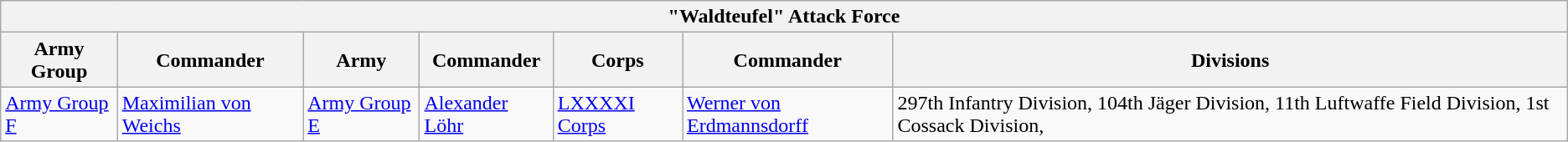<table class="wikitable mw-collapsible mw-collapsed">
<tr>
<th colspan="7">"Waldteufel" Attack Force</th>
</tr>
<tr>
<th>Army Group</th>
<th>Commander</th>
<th>Army</th>
<th>Commander</th>
<th>Corps</th>
<th>Commander</th>
<th>Divisions</th>
</tr>
<tr>
<td><a href='#'>Army Group F</a></td>
<td><a href='#'>Maximilian von Weichs</a></td>
<td><a href='#'>Army Group E</a></td>
<td><a href='#'>Alexander Löhr</a></td>
<td><a href='#'>LXXXXI Corps</a></td>
<td><a href='#'>Werner von Erdmannsdorff</a></td>
<td>297th Infantry Division, 104th Jäger Division, 11th Luftwaffe Field Division, 1st Cossack Division,</td>
</tr>
</table>
